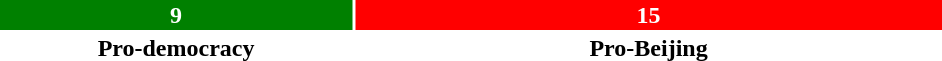<table style="width:50%; text-align:center;">
<tr style="color:white;">
<td style="background:green; width:37.5%;"><strong>9</strong></td>
<td style="background:red; width:62.5%;"><strong>15</strong></td>
</tr>
<tr>
<td><span><strong>Pro-democracy</strong></span></td>
<td><span><strong>Pro-Beijing</strong></span></td>
</tr>
</table>
